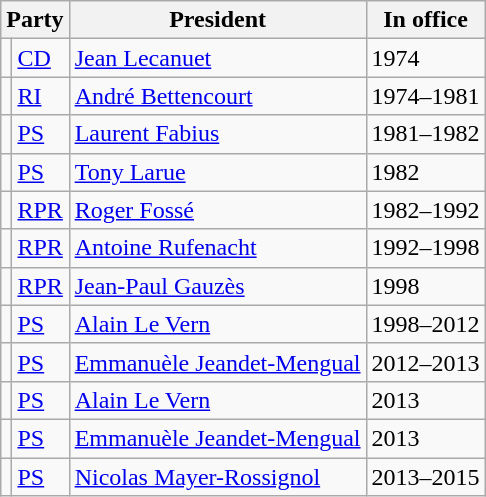<table class="wikitable">
<tr>
<th colspan="2">Party</th>
<th>President</th>
<th>In office</th>
</tr>
<tr>
<td></td>
<td><a href='#'>CD</a></td>
<td><a href='#'>Jean Lecanuet</a></td>
<td>1974</td>
</tr>
<tr>
<td></td>
<td><a href='#'>RI</a></td>
<td><a href='#'>André Bettencourt</a></td>
<td>1974–1981</td>
</tr>
<tr>
<td></td>
<td><a href='#'>PS</a></td>
<td><a href='#'>Laurent Fabius</a></td>
<td>1981–1982</td>
</tr>
<tr>
<td></td>
<td><a href='#'>PS</a></td>
<td><a href='#'>Tony Larue</a></td>
<td>1982</td>
</tr>
<tr>
<td></td>
<td><a href='#'>RPR</a></td>
<td><a href='#'>Roger Fossé</a></td>
<td>1982–1992</td>
</tr>
<tr>
<td></td>
<td><a href='#'>RPR</a></td>
<td><a href='#'>Antoine Rufenacht</a></td>
<td>1992–1998</td>
</tr>
<tr>
<td></td>
<td><a href='#'>RPR</a></td>
<td><a href='#'>Jean-Paul Gauzès</a></td>
<td>1998</td>
</tr>
<tr>
<td></td>
<td><a href='#'>PS</a></td>
<td><a href='#'>Alain Le Vern</a></td>
<td>1998–2012</td>
</tr>
<tr>
<td></td>
<td><a href='#'>PS</a></td>
<td><a href='#'>Emmanuèle Jeandet-Mengual</a></td>
<td>2012–2013</td>
</tr>
<tr>
<td></td>
<td><a href='#'>PS</a></td>
<td><a href='#'>Alain Le Vern</a></td>
<td>2013</td>
</tr>
<tr>
<td></td>
<td><a href='#'>PS</a></td>
<td><a href='#'>Emmanuèle Jeandet-Mengual</a></td>
<td>2013</td>
</tr>
<tr>
<td></td>
<td><a href='#'>PS</a></td>
<td><a href='#'>Nicolas Mayer-Rossignol</a></td>
<td>2013–2015</td>
</tr>
</table>
